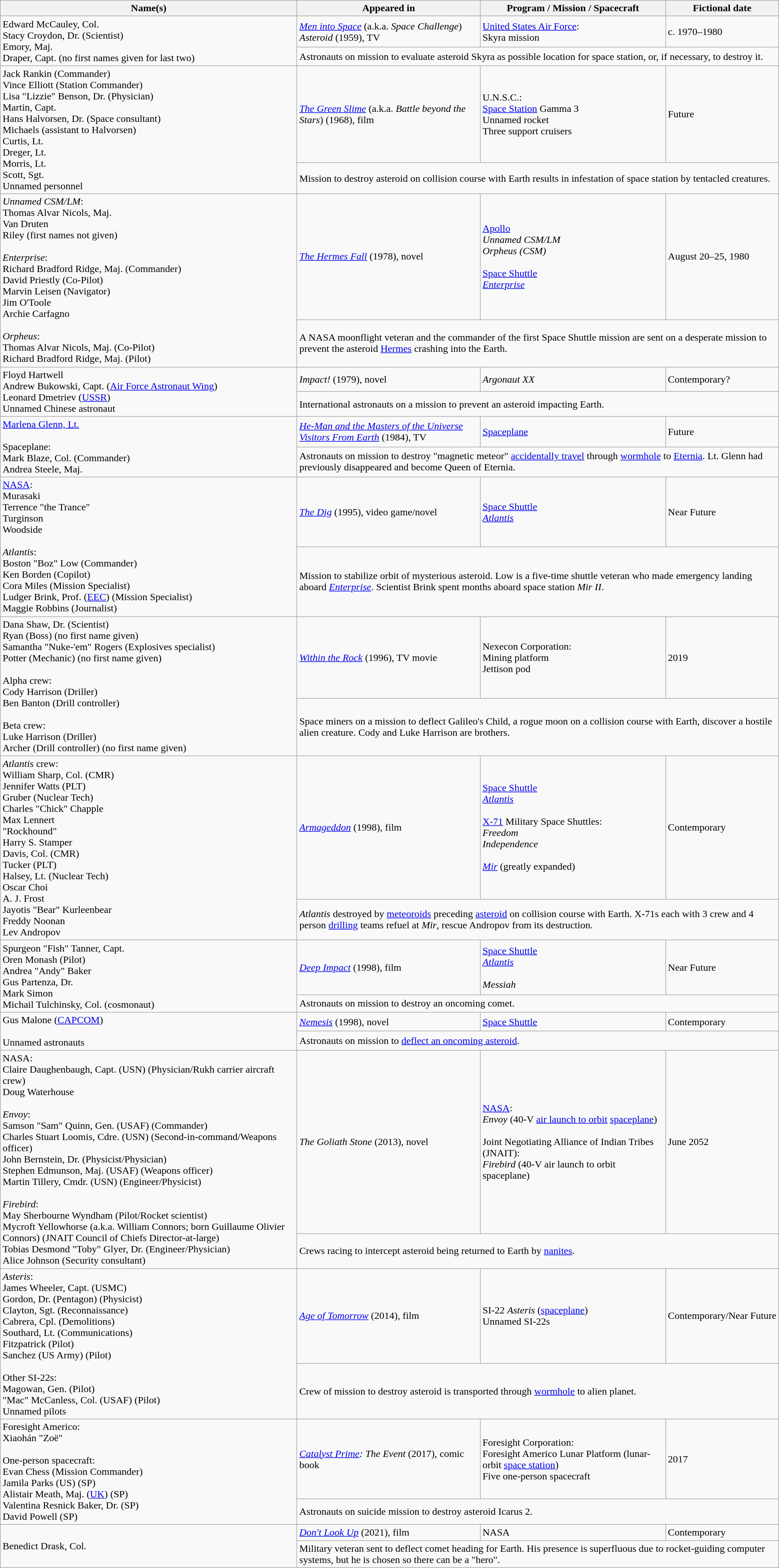<table Class="wikitable">
<tr>
<th>Name(s)</th>
<th>Appeared in</th>
<th>Program / Mission / Spacecraft</th>
<th>Fictional date</th>
</tr>
<tr>
<td rowspan="2">Edward McCauley, Col.<br>Stacy Croydon, Dr. (Scientist)<br>Emory, Maj.<br>Draper, Capt. (no first names given for last two)</td>
<td><em><a href='#'>Men into Space</a></em> (a.k.a. <em>Space Challenge</em>)<br><em>Asteroid</em> (1959), TV</td>
<td><a href='#'>United States Air Force</a>:<br>Skyra mission</td>
<td>c. 1970–1980</td>
</tr>
<tr>
<td colspan="3">Astronauts on mission to evaluate asteroid Skyra as possible location for space station, or, if necessary, to destroy it.</td>
</tr>
<tr>
<td rowspan="2">Jack Rankin (Commander)<br>Vince Elliott (Station Commander)<br>Lisa "Lizzie" Benson, Dr. (Physician)<br>Martin, Capt.<br>Hans Halvorsen, Dr. (Space consultant)<br>Michaels (assistant to Halvorsen)<br>Curtis, Lt.<br>Dreger, Lt.<br>Morris, Lt.<br>Scott, Sgt.<br>Unnamed personnel</td>
<td><em><a href='#'>The Green Slime</a></em> (a.k.a. <em>Battle beyond the Stars</em>) (1968), film</td>
<td>U.N.S.C.:<br><a href='#'>Space Station</a> Gamma 3<br>Unnamed rocket<br>Three support cruisers</td>
<td>Future</td>
</tr>
<tr>
<td colspan="3">Mission to destroy asteroid on collision course with Earth results in infestation of space station by tentacled creatures.</td>
</tr>
<tr>
<td rowspan="2"><em>Unnamed CSM/LM</em>:<br>Thomas Alvar Nicols, Maj.<br>Van Druten<br>Riley (first names not given)<br><br><em>Enterprise</em>:<br>Richard Bradford Ridge, Maj. (Commander)<br>David Priestly (Co-Pilot)<br>Marvin Leisen (Navigator)<br>Jim O'Toole<br>Archie Carfagno<br><br><em>Orpheus</em>:<br>Thomas Alvar Nicols, Maj. (Co-Pilot)<br>Richard Bradford Ridge, Maj. (Pilot)</td>
<td><em><a href='#'>The Hermes Fall</a></em> (1978), novel</td>
<td><a href='#'>Apollo</a><br><em>Unnamed CSM/LM</em><br><em>Orpheus (CSM)</em><br><br><a href='#'>Space Shuttle</a><br><em><a href='#'>Enterprise</a></em></td>
<td>August 20–25, 1980</td>
</tr>
<tr>
<td colspan="3">A NASA moonflight veteran and the commander of the first Space Shuttle mission are sent on a desperate mission to prevent the asteroid <a href='#'>Hermes</a> crashing into the Earth.</td>
</tr>
<tr>
<td rowspan="2">Floyd Hartwell<br>Andrew Bukowski, Capt. (<a href='#'>Air Force Astronaut Wing</a>)<br>Leonard Dmetriev (<a href='#'>USSR</a>)<br>Unnamed Chinese astronaut</td>
<td><em>Impact!</em> (1979), novel</td>
<td><em>Argonaut XX</em></td>
<td>Contemporary?</td>
</tr>
<tr>
<td colspan="3">International astronauts on a mission to prevent an asteroid impacting Earth.</td>
</tr>
<tr>
<td rowspan="2"><a href='#'>Marlena Glenn, Lt.</a><br><br>Spaceplane:<br>Mark Blaze, Col. (Commander)<br>Andrea Steele, Maj.</td>
<td><em><a href='#'>He-Man and the Masters of the Universe</a></em><br><em><a href='#'>Visitors From Earth</a></em> (1984), TV</td>
<td><a href='#'>Spaceplane</a></td>
<td>Future</td>
</tr>
<tr>
<td colspan="3">Astronauts on mission to destroy "magnetic meteor" <a href='#'>accidentally travel</a> through <a href='#'>wormhole</a> to <a href='#'>Eternia</a>. Lt. Glenn had previously disappeared and become Queen of Eternia.</td>
</tr>
<tr>
<td rowspan="2"><a href='#'>NASA</a>:<br>Murasaki<br>Terrence "the Trance"<br>Turginson<br>Woodside<br><br><em>Atlantis</em>:<br>Boston "Boz" Low (Commander)<br>Ken Borden (Copilot)<br>Cora Miles (Mission Specialist)<br>Ludger Brink, Prof. (<a href='#'>EEC</a>) (Mission Specialist)<br>Maggie Robbins (Journalist)</td>
<td><em><a href='#'>The Dig</a></em> (1995), video game/novel</td>
<td><a href='#'>Space Shuttle</a><br><em><a href='#'>Atlantis</a></em></td>
<td>Near Future</td>
</tr>
<tr>
<td colspan="3">Mission to stabilize orbit of mysterious asteroid. Low is a five-time shuttle veteran who made emergency landing aboard <em><a href='#'>Enterprise</a></em>. Scientist Brink spent months aboard space station <em>Mir II</em>.</td>
</tr>
<tr>
<td rowspan="2">Dana Shaw, Dr. (Scientist)<br>Ryan (Boss) (no first name given)<br>Samantha "Nuke-'em" Rogers (Explosives specialist)<br>Potter (Mechanic) (no first name given)<br><br>Alpha crew:<br>Cody Harrison (Driller)<br>Ben Banton (Drill controller)<br><br>Beta crew:<br>Luke Harrison (Driller)<br>Archer (Drill controller) (no first name given)</td>
<td><em><a href='#'>Within the Rock</a></em> (1996), TV movie</td>
<td>Nexecon Corporation:<br>Mining platform<br>Jettison pod</td>
<td>2019</td>
</tr>
<tr>
<td colspan="3">Space miners on a mission to deflect Galileo's Child, a rogue moon on a collision course with Earth, discover a hostile alien creature. Cody and Luke Harrison are brothers.</td>
</tr>
<tr>
<td rowspan="2"><em>Atlantis</em> crew:<br>William Sharp, Col. (CMR)<br>Jennifer Watts (PLT)<br>Gruber (Nuclear Tech)<br>Charles "Chick" Chapple<br>Max Lennert<br>"Rockhound"<br>Harry S. Stamper<br>Davis, Col. (CMR)<br>Tucker (PLT)<br>Halsey, Lt. (Nuclear Tech)<br>Oscar Choi<br>A. J. Frost<br>Jayotis "Bear" Kurleenbear<br>Freddy Noonan<br>Lev Andropov</td>
<td><em><a href='#'>Armageddon</a></em> (1998), film</td>
<td><a href='#'>Space Shuttle</a><br><em><a href='#'>Atlantis</a></em><br><br><a href='#'>X-71</a> Military Space Shuttles:<br><em>Freedom</em><br><em>Independence</em><br><br><em><a href='#'>Mir</a></em> (greatly expanded)</td>
<td>Contemporary</td>
</tr>
<tr>
<td colspan="3"><em>Atlantis</em> destroyed by <a href='#'>meteoroids</a> preceding <a href='#'>asteroid</a> on collision course with Earth. X-71s each with 3 crew and 4 person <a href='#'>drilling</a> teams refuel at <em>Mir</em>, rescue Andropov from its destruction.</td>
</tr>
<tr>
<td rowspan="2">Spurgeon "Fish" Tanner, Capt.<br>Oren Monash (Pilot)<br>Andrea "Andy" Baker<br>Gus Partenza, Dr.<br>Mark Simon<br>Michail Tulchinsky, Col. (cosmonaut)</td>
<td><em><a href='#'>Deep Impact</a></em> (1998), film</td>
<td><a href='#'>Space Shuttle</a><br><em><a href='#'>Atlantis</a></em><br><br><em>Messiah</em></td>
<td>Near Future</td>
</tr>
<tr>
<td colspan="3">Astronauts on mission to destroy an oncoming comet.</td>
</tr>
<tr>
<td rowspan="2">Gus Malone (<a href='#'>CAPCOM</a>)<br><br>Unnamed astronauts</td>
<td><em><a href='#'>Nemesis</a></em> (1998), novel</td>
<td><a href='#'>Space Shuttle</a></td>
<td>Contemporary</td>
</tr>
<tr>
<td colspan="3">Astronauts on mission to <a href='#'>deflect an oncoming asteroid</a>.</td>
</tr>
<tr>
<td rowspan="2">NASA:<br>Claire Daughenbaugh, Capt. (USN) (Physician/Rukh carrier aircraft crew)<br>Doug Waterhouse<br><br><em>Envoy</em>:<br>Samson "Sam" Quinn, Gen. (USAF) (Commander)<br>Charles Stuart Loomis, Cdre. (USN) (Second-in-command/Weapons officer)<br>John Bernstein, Dr. (Physicist/Physician)<br>Stephen Edmunson, Maj. (USAF) (Weapons officer)<br>Martin Tillery, Cmdr. (USN) (Engineer/Physicist)<br><br><em>Firebird</em>:<br>May Sherbourne Wyndham (Pilot/Rocket scientist)<br>Mycroft Yellowhorse (a.k.a. William Connors; born Guillaume Olivier Connors) (JNAIT Council of Chiefs Director-at-large)<br>Tobias Desmond "Toby" Glyer, Dr. (Engineer/Physician)<br>Alice Johnson (Security consultant)</td>
<td><em>The Goliath Stone</em> (2013), novel</td>
<td><a href='#'>NASA</a>:<br><em>Envoy</em> (40-V <a href='#'>air launch to orbit</a> <a href='#'>spaceplane</a>)<br><br>Joint Negotiating Alliance of Indian Tribes (JNAIT):<br><em>Firebird</em> (40-V air launch to orbit spaceplane)</td>
<td>June 2052</td>
</tr>
<tr>
<td colspan="3">Crews racing to intercept asteroid being returned to Earth by <a href='#'>nanites</a>.</td>
</tr>
<tr>
<td rowspan="2"><em>Asteris</em>:<br>James Wheeler, Capt. (USMC)<br>Gordon, Dr. (Pentagon) (Physicist)<br>Clayton, Sgt. (Reconnaissance)<br>Cabrera, Cpl. (Demolitions)<br>Southard, Lt. (Communications)<br>Fitzpatrick (Pilot)<br>Sanchez (US Army) (Pilot)<br><br>Other SI-22s:<br>Magowan, Gen. (Pilot)<br>"Mac" McCanless, Col. (USAF) (Pilot)<br>Unnamed pilots</td>
<td><em><a href='#'>Age of Tomorrow</a></em> (2014), film</td>
<td>SI-22 <em>Asteris</em> (<a href='#'>spaceplane</a>)<br>Unnamed SI-22s</td>
<td>Contemporary/Near Future</td>
</tr>
<tr>
<td colspan="3">Crew of mission to destroy asteroid is transported through <a href='#'>wormhole</a> to alien planet.</td>
</tr>
<tr>
<td rowspan="2">Foresight Americo:<br>Xiaohán "Zoë"<br><br>One-person spacecraft:<br>Evan Chess (Mission Commander)<br>Jamila Parks (US) (SP)<br>Alistair Meath, Maj. (<a href='#'>UK</a>) (SP)<br>Valentina Resnick Baker, Dr. (SP)<br>David Powell (SP)</td>
<td><em><a href='#'>Catalyst Prime</a>: The Event</em> (2017), comic book</td>
<td>Foresight Corporation:<br>Foresight Americo Lunar Platform (lunar-orbit <a href='#'>space station</a>)<br>Five one-person spacecraft</td>
<td>2017</td>
</tr>
<tr>
<td colspan="3">Astronauts on suicide mission to destroy asteroid Icarus 2.</td>
</tr>
<tr>
<td rowspan="2">Benedict Drask, Col.</td>
<td><em><a href='#'>Don't Look Up</a></em> (2021), film</td>
<td>NASA</td>
<td>Contemporary</td>
</tr>
<tr>
<td colspan="3">Military veteran sent to deflect comet heading for Earth. His presence is superfluous due to rocket-guiding computer systems, but he is chosen so there can be a "hero".</td>
</tr>
</table>
